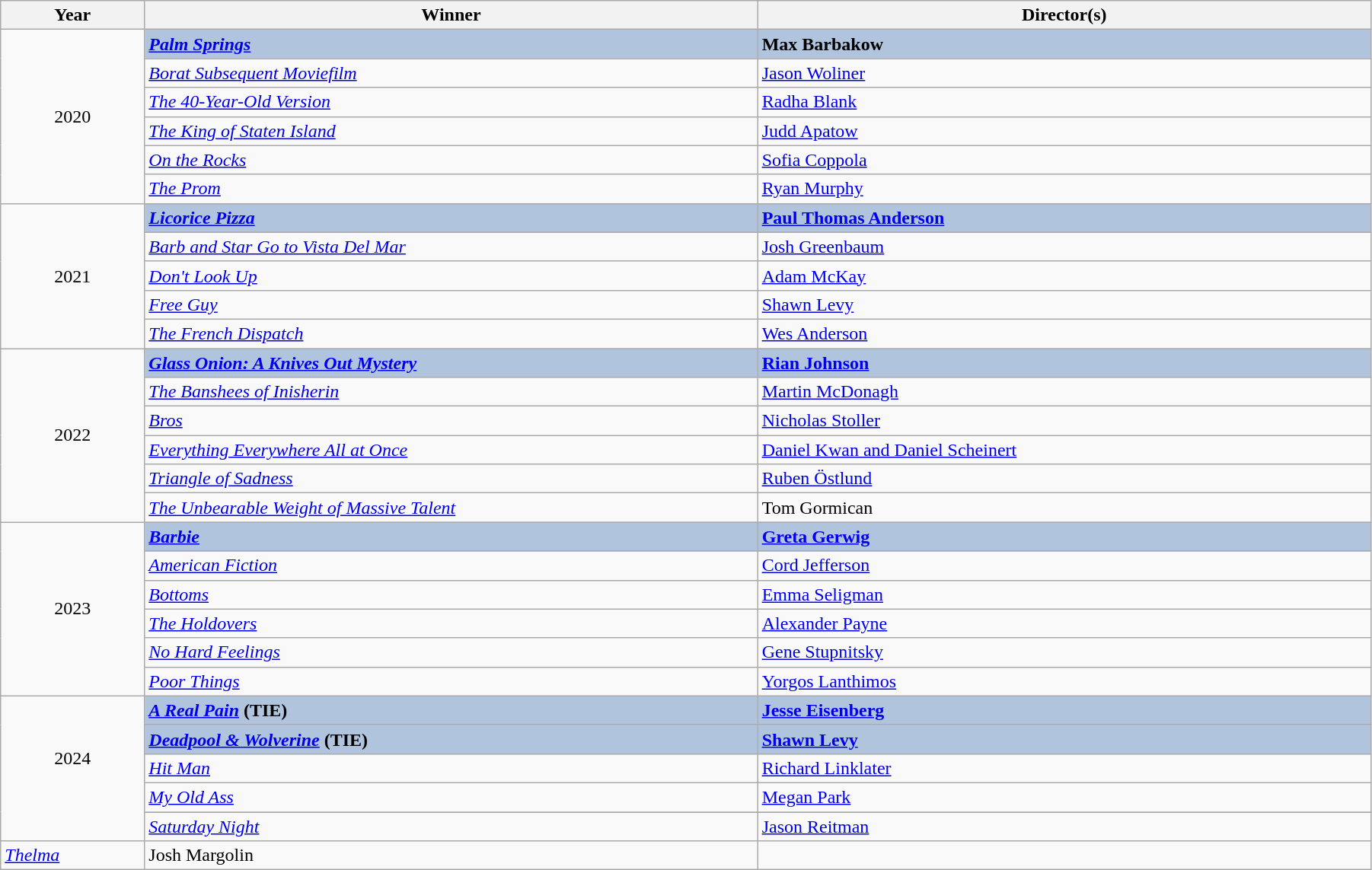<table class="wikitable" width="95%" cellpadding="5">
<tr>
<th width="100"><strong>Year</strong></th>
<th width="450"><strong>Winner</strong></th>
<th width="450"><strong>Director(s)</strong></th>
</tr>
<tr>
<td rowspan="6" style="text-align:center;">2020</td>
<td style="background:#B0C4DE;"><strong><em><a href='#'>Palm Springs</a></em></strong></td>
<td style="background:#B0C4DE;"><strong>Max Barbakow</strong></td>
</tr>
<tr>
<td><em><a href='#'>Borat Subsequent Moviefilm</a></em></td>
<td><a href='#'>Jason Woliner</a></td>
</tr>
<tr>
<td><em><a href='#'>The 40-Year-Old Version</a></em></td>
<td><a href='#'>Radha Blank</a></td>
</tr>
<tr>
<td><em><a href='#'>The King of Staten Island</a></em></td>
<td><a href='#'>Judd Apatow</a></td>
</tr>
<tr>
<td><em><a href='#'>On the Rocks</a></em></td>
<td><a href='#'>Sofia Coppola</a></td>
</tr>
<tr>
<td><em><a href='#'>The Prom</a></em></td>
<td><a href='#'>Ryan Murphy</a></td>
</tr>
<tr>
<td rowspan="5" style="text-align:center;">2021</td>
<td style="background:#B0C4DE;"><strong><em><a href='#'>Licorice Pizza</a></em></strong></td>
<td style="background:#B0C4DE;"><strong><a href='#'>Paul Thomas Anderson</a></strong></td>
</tr>
<tr>
<td><em><a href='#'>Barb and Star Go to Vista Del Mar</a></em></td>
<td><a href='#'>Josh Greenbaum</a></td>
</tr>
<tr>
<td><em><a href='#'>Don't Look Up</a></em></td>
<td><a href='#'>Adam McKay</a></td>
</tr>
<tr>
<td><em><a href='#'>Free Guy</a></em></td>
<td><a href='#'>Shawn Levy</a></td>
</tr>
<tr>
<td><em><a href='#'>The French Dispatch</a></em></td>
<td><a href='#'>Wes Anderson</a></td>
</tr>
<tr>
<td rowspan="6" style="text-align:center;">2022</td>
<td style="background:#B0C4DE;"><strong><em><a href='#'>Glass Onion: A Knives Out Mystery</a></em></strong></td>
<td style="background:#B0C4DE;"><strong><a href='#'>Rian Johnson</a> </strong></td>
</tr>
<tr>
<td><em><a href='#'>The Banshees of Inisherin</a></em></td>
<td><a href='#'>Martin McDonagh</a></td>
</tr>
<tr>
<td><em><a href='#'>Bros</a></em></td>
<td><a href='#'>Nicholas Stoller</a></td>
</tr>
<tr>
<td><em><a href='#'>Everything Everywhere All at Once</a></em></td>
<td><a href='#'>Daniel Kwan and Daniel Scheinert</a></td>
</tr>
<tr>
<td><em><a href='#'>Triangle of Sadness</a></em></td>
<td><a href='#'>Ruben Östlund</a></td>
</tr>
<tr>
<td><em><a href='#'>The Unbearable Weight of Massive Talent</a></em></td>
<td>Tom Gormican</td>
</tr>
<tr>
<td rowspan="6" style="text-align:center;">2023</td>
<td style="background:#B0C4DE;"><strong><em><a href='#'>Barbie</a></em></strong></td>
<td style="background:#B0C4DE;"><strong><a href='#'>Greta Gerwig</a></strong></td>
</tr>
<tr>
<td><em><a href='#'>American Fiction</a></em></td>
<td><a href='#'>Cord Jefferson</a></td>
</tr>
<tr>
<td><em><a href='#'>Bottoms</a></em></td>
<td><a href='#'>Emma Seligman</a></td>
</tr>
<tr>
<td><em><a href='#'>The Holdovers</a></em></td>
<td><a href='#'>Alexander Payne</a></td>
</tr>
<tr>
<td><em><a href='#'>No Hard Feelings</a></em></td>
<td><a href='#'>Gene Stupnitsky</a></td>
</tr>
<tr>
<td><em><a href='#'>Poor Things</a></em></td>
<td><a href='#'>Yorgos Lanthimos</a></td>
</tr>
<tr>
<td rowspan="6" style="text-align:center;">2024<br><br></td>
<td style="background:#B0C4DE;"><strong><em><a href='#'>A Real Pain</a></em></strong> <strong>(TIE)</strong></td>
<td style="background:#B0C4DE;"><strong><a href='#'>Jesse Eisenberg</a></strong></td>
</tr>
<tr>
<td style="background:#B0C4DE;"><strong><em><a href='#'>Deadpool & Wolverine</a></em></strong> <strong>(TIE)</strong></td>
<td style="background:#B0C4DE;"><strong><a href='#'>Shawn Levy</a></strong></td>
</tr>
<tr>
<td><em><a href='#'>Hit Man</a></em></td>
<td><a href='#'>Richard Linklater</a></td>
</tr>
<tr>
<td><em><a href='#'>My Old Ass</a></em></td>
<td><a href='#'>Megan Park</a></td>
</tr>
<tr>
</tr>
<tr>
<td><em><a href='#'>Saturday Night</a></em></td>
<td><a href='#'>Jason Reitman</a></td>
</tr>
<tr>
<td><em><a href='#'>Thelma</a></em></td>
<td>Josh Margolin</td>
</tr>
</table>
